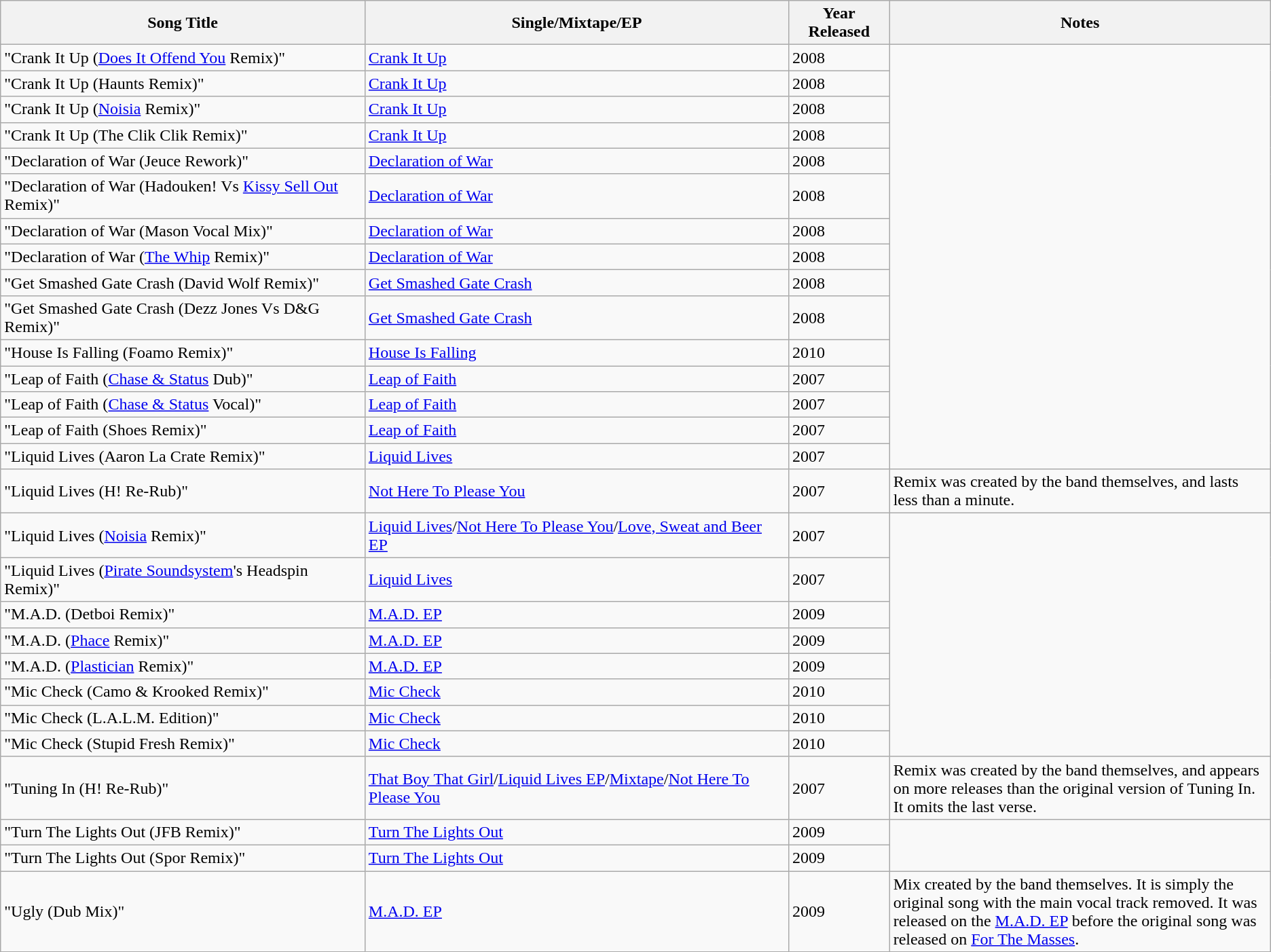<table class="wikitable sortable">
<tr>
<th>Song Title</th>
<th>Single/Mixtape/EP</th>
<th>Year Released</th>
<th width=30%>Notes</th>
</tr>
<tr>
<td>"Crank It Up (<a href='#'>Does It Offend You</a> Remix)"</td>
<td><a href='#'>Crank It Up</a></td>
<td>2008</td>
</tr>
<tr>
<td>"Crank It Up (Haunts Remix)"</td>
<td><a href='#'>Crank It Up</a></td>
<td>2008</td>
</tr>
<tr>
<td>"Crank It Up (<a href='#'>Noisia</a> Remix)"</td>
<td><a href='#'>Crank It Up</a></td>
<td>2008</td>
</tr>
<tr>
<td>"Crank It Up (The Clik Clik Remix)"</td>
<td><a href='#'>Crank It Up</a></td>
<td>2008</td>
</tr>
<tr>
<td>"Declaration of War (Jeuce Rework)"</td>
<td><a href='#'>Declaration of War</a></td>
<td>2008</td>
</tr>
<tr>
<td>"Declaration of War (Hadouken! Vs <a href='#'>Kissy Sell Out</a> Remix)"</td>
<td><a href='#'>Declaration of War</a></td>
<td>2008</td>
</tr>
<tr>
<td>"Declaration of War (Mason Vocal Mix)"</td>
<td><a href='#'>Declaration of War</a></td>
<td>2008</td>
</tr>
<tr>
<td>"Declaration of War (<a href='#'>The Whip</a> Remix)"</td>
<td><a href='#'>Declaration of War</a></td>
<td>2008</td>
</tr>
<tr>
<td>"Get Smashed Gate Crash (David Wolf Remix)"</td>
<td><a href='#'>Get Smashed Gate Crash</a></td>
<td>2008</td>
</tr>
<tr>
<td>"Get Smashed Gate Crash (Dezz Jones Vs D&G Remix)"</td>
<td><a href='#'>Get Smashed Gate Crash</a></td>
<td>2008</td>
</tr>
<tr>
<td>"House Is Falling (Foamo Remix)"</td>
<td><a href='#'>House Is Falling</a></td>
<td>2010</td>
</tr>
<tr>
<td>"Leap of Faith (<a href='#'>Chase & Status</a> Dub)"</td>
<td><a href='#'>Leap of Faith</a></td>
<td>2007</td>
</tr>
<tr>
<td>"Leap of Faith (<a href='#'>Chase & Status</a> Vocal)"</td>
<td><a href='#'>Leap of Faith</a></td>
<td>2007</td>
</tr>
<tr>
<td>"Leap of Faith (Shoes Remix)"</td>
<td><a href='#'>Leap of Faith</a></td>
<td>2007</td>
</tr>
<tr>
<td>"Liquid Lives (Aaron La Crate Remix)"</td>
<td><a href='#'>Liquid Lives</a></td>
<td>2007</td>
</tr>
<tr>
<td>"Liquid Lives (H! Re-Rub)"</td>
<td><a href='#'>Not Here To Please You</a></td>
<td>2007</td>
<td>Remix was created by the band themselves, and lasts less than a minute.</td>
</tr>
<tr>
<td>"Liquid Lives (<a href='#'>Noisia</a> Remix)"</td>
<td><a href='#'>Liquid Lives</a>/<a href='#'>Not Here To Please You</a>/<a href='#'>Love, Sweat and Beer EP</a></td>
<td>2007</td>
</tr>
<tr>
<td>"Liquid Lives (<a href='#'>Pirate Soundsystem</a>'s Headspin Remix)"</td>
<td><a href='#'>Liquid Lives</a></td>
<td>2007</td>
</tr>
<tr>
<td>"M.A.D. (Detboi Remix)"</td>
<td><a href='#'>M.A.D. EP</a></td>
<td>2009</td>
</tr>
<tr>
<td>"M.A.D. (<a href='#'>Phace</a> Remix)"</td>
<td><a href='#'>M.A.D. EP</a></td>
<td>2009</td>
</tr>
<tr>
<td>"M.A.D. (<a href='#'>Plastician</a> Remix)"</td>
<td><a href='#'>M.A.D. EP</a></td>
<td>2009</td>
</tr>
<tr>
<td>"Mic Check (Camo & Krooked Remix)"</td>
<td><a href='#'>Mic Check</a></td>
<td>2010</td>
</tr>
<tr>
<td>"Mic Check (L.A.L.M. Edition)"</td>
<td><a href='#'>Mic Check</a></td>
<td>2010</td>
</tr>
<tr>
<td>"Mic Check (Stupid Fresh Remix)"</td>
<td><a href='#'>Mic Check</a></td>
<td>2010</td>
</tr>
<tr>
<td>"Tuning In (H! Re-Rub)"</td>
<td><a href='#'>That Boy That Girl</a>/<a href='#'>Liquid Lives EP</a>/<a href='#'>Mixtape</a>/<a href='#'>Not Here To Please You</a></td>
<td>2007</td>
<td>Remix was created by the band themselves, and appears on more releases than the original version of Tuning In. It omits the last verse.</td>
</tr>
<tr>
<td>"Turn The Lights Out (JFB Remix)"</td>
<td><a href='#'>Turn The Lights Out</a></td>
<td>2009</td>
</tr>
<tr>
<td>"Turn The Lights Out (Spor Remix)"</td>
<td><a href='#'>Turn The Lights Out</a></td>
<td>2009</td>
</tr>
<tr>
<td>"Ugly (Dub Mix)"</td>
<td><a href='#'>M.A.D. EP</a></td>
<td>2009</td>
<td>Mix created by the band themselves. It is simply the original song with the main vocal track removed. It was released on the <a href='#'>M.A.D. EP</a> before the original song was released on <a href='#'>For The Masses</a>.</td>
</tr>
</table>
